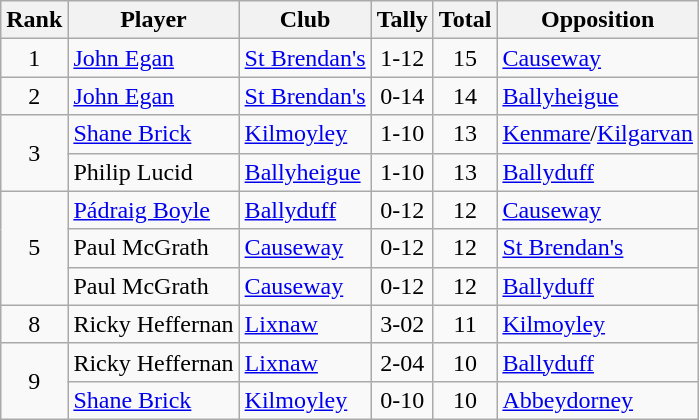<table class="wikitable">
<tr>
<th>Rank</th>
<th>Player</th>
<th>Club</th>
<th>Tally</th>
<th>Total</th>
<th>Opposition</th>
</tr>
<tr>
<td rowspan="1" style="text-align:center;">1</td>
<td><a href='#'>John Egan</a></td>
<td><a href='#'>St Brendan's</a></td>
<td align=center>1-12</td>
<td align=center>15</td>
<td><a href='#'>Causeway</a></td>
</tr>
<tr>
<td rowspan="1" style="text-align:center;">2</td>
<td><a href='#'>John Egan</a></td>
<td><a href='#'>St Brendan's</a></td>
<td align=center>0-14</td>
<td align=center>14</td>
<td><a href='#'>Ballyheigue</a></td>
</tr>
<tr>
<td rowspan="2" style="text-align:center;">3</td>
<td><a href='#'>Shane Brick</a></td>
<td><a href='#'>Kilmoyley</a></td>
<td align=center>1-10</td>
<td align=center>13</td>
<td><a href='#'>Kenmare</a>/<a href='#'>Kilgarvan</a></td>
</tr>
<tr>
<td>Philip Lucid</td>
<td><a href='#'>Ballyheigue</a></td>
<td align=center>1-10</td>
<td align=center>13</td>
<td><a href='#'>Ballyduff</a></td>
</tr>
<tr>
<td rowspan="3" style="text-align:center;">5</td>
<td><a href='#'>Pádraig Boyle</a></td>
<td><a href='#'>Ballyduff</a></td>
<td align=center>0-12</td>
<td align=center>12</td>
<td><a href='#'>Causeway</a></td>
</tr>
<tr>
<td>Paul McGrath</td>
<td><a href='#'>Causeway</a></td>
<td align=center>0-12</td>
<td align=center>12</td>
<td><a href='#'>St Brendan's</a></td>
</tr>
<tr>
<td>Paul McGrath</td>
<td><a href='#'>Causeway</a></td>
<td align=center>0-12</td>
<td align=center>12</td>
<td><a href='#'>Ballyduff</a></td>
</tr>
<tr>
<td rowspan="1" style="text-align:center;">8</td>
<td>Ricky Heffernan</td>
<td><a href='#'>Lixnaw</a></td>
<td align=center>3-02</td>
<td align=center>11</td>
<td><a href='#'>Kilmoyley</a></td>
</tr>
<tr>
<td rowspan="2" style="text-align:center;">9</td>
<td>Ricky Heffernan</td>
<td><a href='#'>Lixnaw</a></td>
<td align=center>2-04</td>
<td align=center>10</td>
<td><a href='#'>Ballyduff</a></td>
</tr>
<tr>
<td><a href='#'>Shane Brick</a></td>
<td><a href='#'>Kilmoyley</a></td>
<td align=center>0-10</td>
<td align=center>10</td>
<td><a href='#'>Abbeydorney</a></td>
</tr>
</table>
